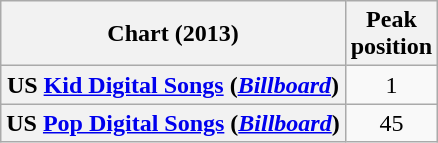<table class="wikitable sortable plainrowheaders" style="text-align:center">
<tr>
<th>Chart (2013)</th>
<th>Peak<br>position</th>
</tr>
<tr>
<th scope="row">US <a href='#'>Kid Digital Songs</a> (<a href='#'><em>Billboard</em></a>)</th>
<td>1</td>
</tr>
<tr>
<th scope="row">US <a href='#'>Pop Digital Songs</a> (<a href='#'><em>Billboard</em></a>)</th>
<td>45</td>
</tr>
</table>
